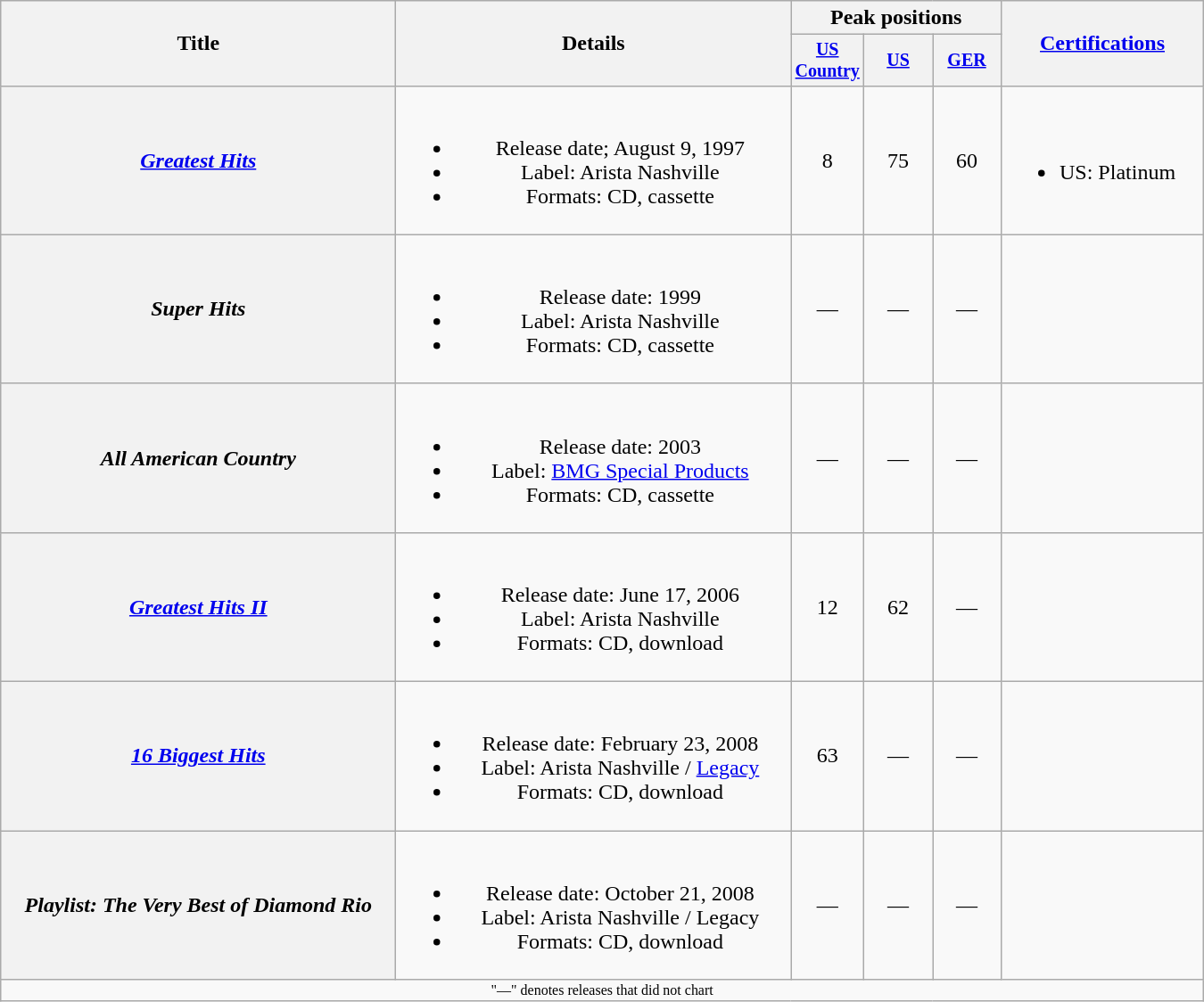<table class="wikitable plainrowheaders" style="text-align:center;">
<tr>
<th rowspan="2" style="width:18em;">Title</th>
<th rowspan="2" style="width:18em;">Details</th>
<th colspan="3">Peak positions</th>
<th rowspan="2" style="width:9em;"><a href='#'>Certifications</a></th>
</tr>
<tr style="font-size:smaller;">
<th width="45"><a href='#'>US Country</a><br></th>
<th width="45"><a href='#'>US</a><br></th>
<th width="45"><a href='#'>GER</a><br></th>
</tr>
<tr>
<th scope="row"><em><a href='#'>Greatest Hits</a></em></th>
<td><br><ul><li>Release date; August 9, 1997</li><li>Label: Arista Nashville</li><li>Formats: CD, cassette</li></ul></td>
<td>8</td>
<td>75</td>
<td>60</td>
<td align="left"><br><ul><li>US: Platinum</li></ul></td>
</tr>
<tr>
<th scope="row"><em>Super Hits</em></th>
<td><br><ul><li>Release date: 1999</li><li>Label: Arista Nashville</li><li>Formats: CD, cassette</li></ul></td>
<td>—</td>
<td>—</td>
<td>—</td>
<td></td>
</tr>
<tr>
<th scope="row"><em>All American Country</em></th>
<td><br><ul><li>Release date: 2003</li><li>Label: <a href='#'>BMG Special Products</a></li><li>Formats: CD, cassette</li></ul></td>
<td>—</td>
<td>—</td>
<td>—</td>
<td></td>
</tr>
<tr>
<th scope="row"><em><a href='#'>Greatest Hits II</a></em></th>
<td><br><ul><li>Release date: June 17, 2006</li><li>Label: Arista Nashville</li><li>Formats: CD, download</li></ul></td>
<td>12</td>
<td>62</td>
<td>—</td>
<td></td>
</tr>
<tr>
<th scope="row"><em><a href='#'>16 Biggest Hits</a></em></th>
<td><br><ul><li>Release date: February 23, 2008</li><li>Label: Arista Nashville / <a href='#'>Legacy</a></li><li>Formats: CD, download</li></ul></td>
<td>63</td>
<td>—</td>
<td>—</td>
<td></td>
</tr>
<tr>
<th scope="row"><em>Playlist: The Very Best of Diamond Rio</em></th>
<td><br><ul><li>Release date: October 21, 2008</li><li>Label: Arista Nashville / Legacy</li><li>Formats: CD, download</li></ul></td>
<td>—</td>
<td>—</td>
<td>—</td>
<td></td>
</tr>
<tr>
<td colspan="6" style="font-size:8pt">"—" denotes releases that did not chart</td>
</tr>
</table>
